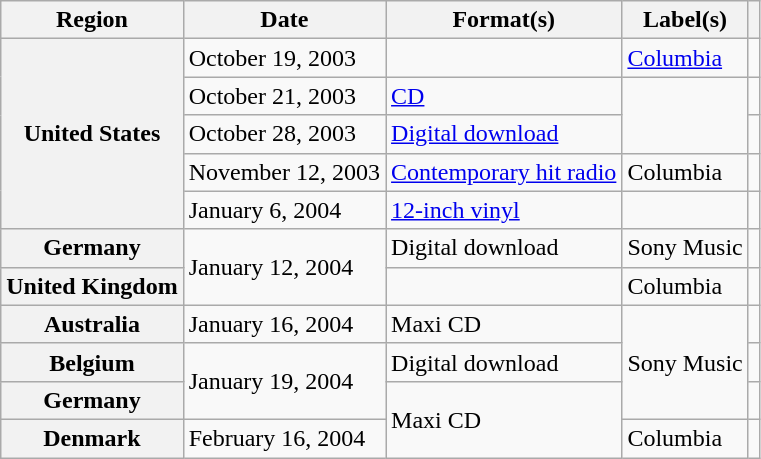<table class="wikitable plainrowheaders">
<tr>
<th scope="col">Region</th>
<th scope="col">Date</th>
<th scope="col">Format(s)</th>
<th scope="col">Label(s)</th>
<th scope="col"></th>
</tr>
<tr>
<th scope="row" rowspan="5">United States</th>
<td>October 19, 2003</td>
<td></td>
<td><a href='#'>Columbia</a></td>
<td align="center"></td>
</tr>
<tr>
<td>October 21, 2003</td>
<td><a href='#'>CD</a></td>
<td rowspan="2"></td>
<td align="center"></td>
</tr>
<tr>
<td>October 28, 2003</td>
<td><a href='#'>Digital download</a></td>
<td></td>
</tr>
<tr>
<td>November 12, 2003</td>
<td><a href='#'>Contemporary hit radio</a></td>
<td>Columbia</td>
<td align="center"></td>
</tr>
<tr>
<td>January 6, 2004</td>
<td><a href='#'>12-inch vinyl</a></td>
<td></td>
<td></td>
</tr>
<tr>
<th scope="row">Germany</th>
<td rowspan="2">January 12, 2004</td>
<td>Digital download</td>
<td>Sony Music</td>
<td></td>
</tr>
<tr>
<th scope="row">United Kingdom</th>
<td></td>
<td>Columbia</td>
<td align="center"></td>
</tr>
<tr>
<th scope="row">Australia</th>
<td>January 16, 2004</td>
<td>Maxi CD</td>
<td rowspan="3">Sony Music</td>
<td align="center"></td>
</tr>
<tr>
<th scope="row">Belgium</th>
<td rowspan="2">January 19, 2004</td>
<td>Digital download</td>
<td></td>
</tr>
<tr>
<th scope="row">Germany</th>
<td rowspan="2">Maxi CD</td>
<td align="center"></td>
</tr>
<tr>
<th scope="row">Denmark</th>
<td>February 16, 2004</td>
<td>Columbia</td>
<td align="center"></td>
</tr>
</table>
